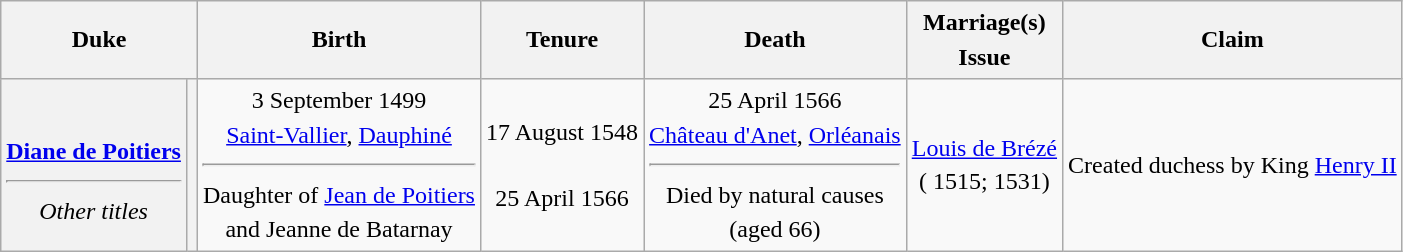<table class="wikitable" style="line-height:1.4em; text-align:center">
<tr>
<th colspan=2>Duke</th>
<th>Birth</th>
<th>Tenure</th>
<th>Death</th>
<th>Marriage(s)<br>Issue</th>
<th>Claim</th>
</tr>
<tr>
<th style="font-weight:normal"><br><strong><a href='#'>Diane de Poitiers</a></strong><hr><em>Other titles</em><br></th>
<th style="font-weight:normal"></th>
<td>3 September 1499<br><a href='#'>Saint-Vallier</a>, <a href='#'>Dauphiné</a><hr>Daughter of <a href='#'>Jean de Poitiers</a><br>and Jeanne de Batarnay</td>
<td>17 August 1548<br><br>25 April 1566</td>
<td>25 April 1566<br><a href='#'>Château d'Anet</a>, <a href='#'>Orléanais</a><hr>Died by natural causes<br>(aged 66)</td>
<td><a href='#'>Louis de Brézé</a><br>( 1515;  1531)<br></td>
<td>Created duchess by King <a href='#'>Henry II</a></td>
</tr>
</table>
